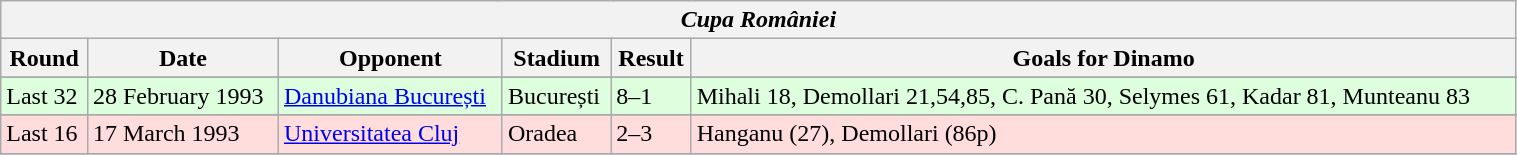<table class="wikitable" style="width:80%;">
<tr>
<th colspan="6" style="text-align:center;"><em>Cupa României</em></th>
</tr>
<tr>
<th>Round</th>
<th>Date</th>
<th>Opponent</th>
<th>Stadium</th>
<th>Result</th>
<th>Goals for Dinamo</th>
</tr>
<tr>
</tr>
<tr bgcolor="#ddffdd">
<td>Last 32</td>
<td>28 February 1993</td>
<td><a href='#'>Danubiana București</a></td>
<td>București</td>
<td>8–1</td>
<td>Mihali 18, Demollari 21,54,85, C. Pană 30, Selymes 61, Kadar 81, Munteanu 83</td>
</tr>
<tr>
</tr>
<tr bgcolor="#ffdddd">
<td>Last 16</td>
<td>17 March 1993</td>
<td><a href='#'>Universitatea Cluj</a></td>
<td>Oradea</td>
<td>2–3</td>
<td>Hanganu (27), Demollari (86p)</td>
</tr>
<tr>
</tr>
</table>
